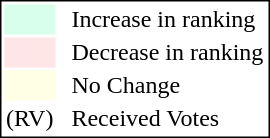<table style="border:1px solid black;">
<tr>
<td style="background:#D8FFEB; width:20px;"></td>
<td> </td>
<td>Increase in ranking</td>
</tr>
<tr>
<td style="background:#FFE6E6; width:20px;"></td>
<td> </td>
<td>Decrease in ranking</td>
</tr>
<tr>
<td style="background:#FFFFE6; width:20px;"></td>
<td> </td>
<td>No Change</td>
</tr>
<tr>
<td>(RV)</td>
<td> </td>
<td>Received Votes</td>
</tr>
</table>
